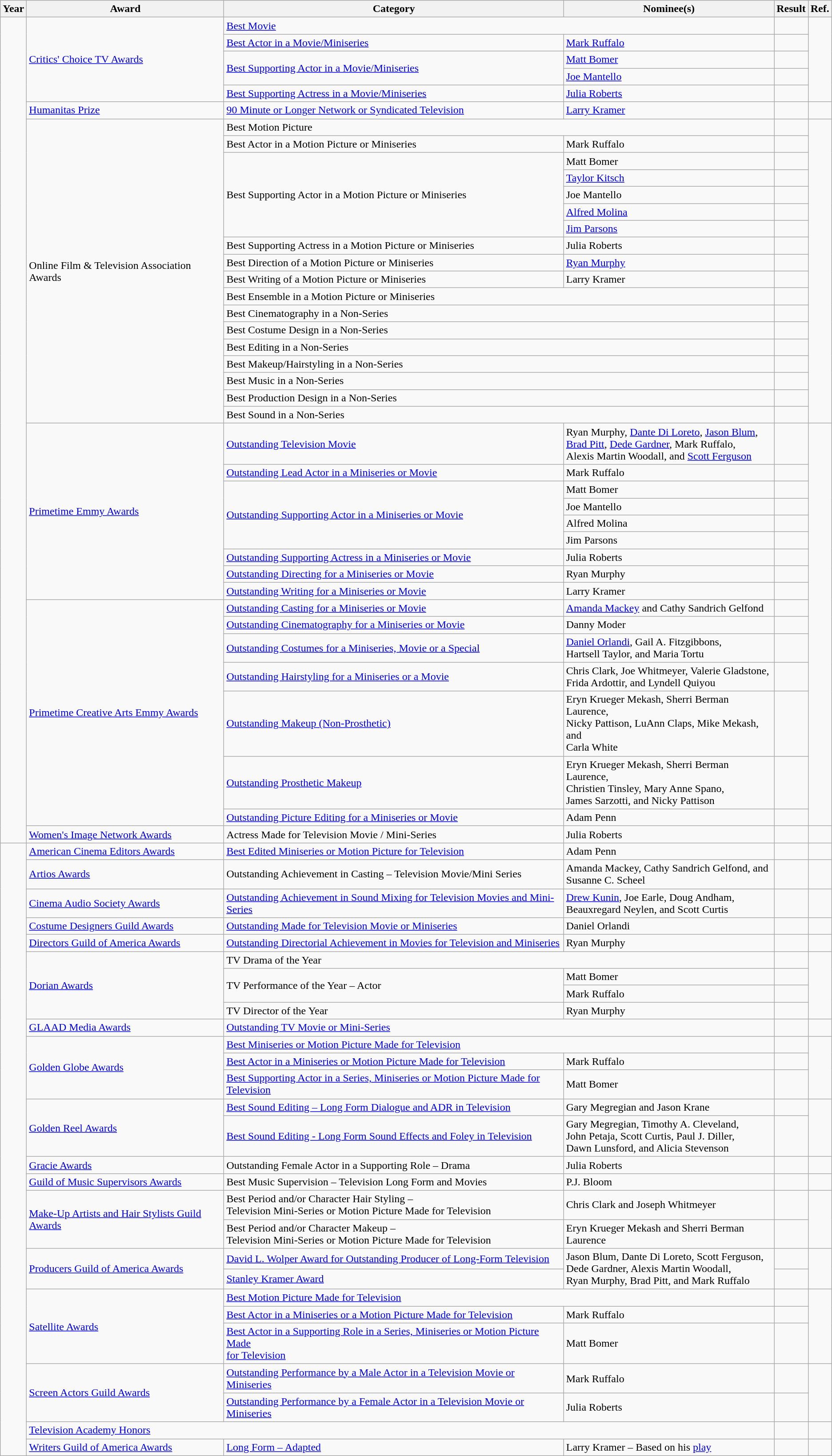<table class="wikitable sortable">
<tr>
<th>Year</th>
<th>Award</th>
<th>Category</th>
<th>Nominee(s)</th>
<th>Result</th>
<th>Ref.</th>
</tr>
<tr>
<td rowspan="41"></td>
<td rowspan="5"><a href='#'>Critics' Choice TV Awards</a></td>
<td colspan="2"><a href='#'>Best Movie</a></td>
<td></td>
<td align="center" rowspan="5"></td>
</tr>
<tr>
<td><a href='#'>Best Actor in a Movie/Miniseries</a></td>
<td><a href='#'>Mark Ruffalo</a></td>
<td></td>
</tr>
<tr>
<td rowspan="2"><a href='#'>Best Supporting Actor in a Movie/Miniseries</a></td>
<td><a href='#'>Matt Bomer</a></td>
<td></td>
</tr>
<tr>
<td><a href='#'>Joe Mantello</a></td>
<td></td>
</tr>
<tr>
<td><a href='#'>Best Supporting Actress in a Movie/Miniseries</a></td>
<td><a href='#'>Julia Roberts</a></td>
<td></td>
</tr>
<tr>
<td><a href='#'>Humanitas Prize</a></td>
<td><a href='#'>90 Minute or Longer Network or Syndicated Television</a></td>
<td><a href='#'>Larry Kramer</a></td>
<td></td>
<td align="center"></td>
</tr>
<tr>
<td rowspan="18">Online Film & Television Association Awards</td>
<td colspan="2">Best Motion Picture</td>
<td></td>
<td align="center" rowspan="18"></td>
</tr>
<tr>
<td>Best Actor in a Motion Picture or Miniseries</td>
<td>Mark Ruffalo</td>
<td></td>
</tr>
<tr>
<td rowspan="5">Best Supporting Actor in a Motion Picture or Miniseries</td>
<td>Matt Bomer</td>
<td></td>
</tr>
<tr>
<td><a href='#'>Taylor Kitsch</a></td>
<td></td>
</tr>
<tr>
<td>Joe Mantello</td>
<td></td>
</tr>
<tr>
<td><a href='#'>Alfred Molina</a></td>
<td></td>
</tr>
<tr>
<td><a href='#'>Jim Parsons</a></td>
<td></td>
</tr>
<tr>
<td>Best Supporting Actress in a Motion Picture or Miniseries</td>
<td>Julia Roberts</td>
<td></td>
</tr>
<tr>
<td>Best Direction of a Motion Picture or Miniseries</td>
<td><a href='#'>Ryan Murphy</a></td>
<td></td>
</tr>
<tr>
<td>Best Writing of a Motion Picture or Miniseries</td>
<td>Larry Kramer</td>
<td></td>
</tr>
<tr>
<td colspan="2">Best Ensemble in a Motion Picture or Miniseries</td>
<td></td>
</tr>
<tr>
<td colspan="2">Best Cinematography in a Non-Series</td>
<td></td>
</tr>
<tr>
<td colspan="2">Best Costume Design in a Non-Series</td>
<td></td>
</tr>
<tr>
<td colspan="2">Best Editing in a Non-Series</td>
<td></td>
</tr>
<tr>
<td colspan="2">Best Makeup/Hairstyling in a Non-Series</td>
<td></td>
</tr>
<tr>
<td colspan="2">Best Music in a Non-Series</td>
<td></td>
</tr>
<tr>
<td colspan="2">Best Production Design in a Non-Series</td>
<td></td>
</tr>
<tr>
<td colspan="2">Best Sound in a Non-Series</td>
<td></td>
</tr>
<tr>
<td rowspan="9"><a href='#'>Primetime Emmy Awards</a></td>
<td><a href='#'>Outstanding Television Movie</a></td>
<td>Ryan Murphy, <a href='#'>Dante Di Loreto</a>, <a href='#'>Jason Blum</a>, <br> <a href='#'>Brad Pitt</a>, <a href='#'>Dede Gardner</a>, Mark Ruffalo, <br> Alexis Martin Woodall, and <a href='#'>Scott Ferguson</a></td>
<td></td>
<td align="center" rowspan="16"></td>
</tr>
<tr>
<td><a href='#'>Outstanding Lead Actor in a Miniseries or Movie</a></td>
<td>Mark Ruffalo</td>
<td></td>
</tr>
<tr>
<td rowspan="4"><a href='#'>Outstanding Supporting Actor in a Miniseries or Movie</a></td>
<td>Matt Bomer</td>
<td></td>
</tr>
<tr>
<td>Joe Mantello</td>
<td></td>
</tr>
<tr>
<td>Alfred Molina</td>
<td></td>
</tr>
<tr>
<td>Jim Parsons</td>
<td></td>
</tr>
<tr>
<td><a href='#'>Outstanding Supporting Actress in a Miniseries or Movie</a></td>
<td>Julia Roberts</td>
<td></td>
</tr>
<tr>
<td><a href='#'>Outstanding Directing for a Miniseries or Movie</a></td>
<td>Ryan Murphy</td>
<td></td>
</tr>
<tr>
<td><a href='#'>Outstanding Writing for a Miniseries or Movie</a></td>
<td>Larry Kramer</td>
<td></td>
</tr>
<tr>
<td rowspan="7"><a href='#'>Primetime Creative Arts Emmy Awards</a></td>
<td><a href='#'>Outstanding Casting for a Miniseries or Movie</a></td>
<td><a href='#'>Amanda Mackey</a> and Cathy Sandrich Gelfond</td>
<td></td>
</tr>
<tr>
<td><a href='#'>Outstanding Cinematography for a Miniseries or Movie</a></td>
<td>Danny Moder</td>
<td></td>
</tr>
<tr>
<td><a href='#'>Outstanding Costumes for a Miniseries, Movie or a Special</a></td>
<td><a href='#'>Daniel Orlandi</a>, Gail A. Fitzgibbons, <br> Hartsell Taylor, and Maria Tortu</td>
<td></td>
</tr>
<tr>
<td><a href='#'>Outstanding Hairstyling for a Miniseries or a Movie</a></td>
<td>Chris Clark, Joe Whitmeyer, Valerie Gladstone, <br> Frida Ardottir, and Lyndell Quiyou</td>
<td></td>
</tr>
<tr>
<td><a href='#'>Outstanding Makeup (Non-Prosthetic)</a></td>
<td>Eryn Krueger Mekash, Sherri Berman Laurence, <br> Nicky Pattison, LuAnn Claps, Mike Mekash, and <br> Carla White</td>
<td></td>
</tr>
<tr>
<td><a href='#'>Outstanding Prosthetic Makeup</a></td>
<td>Eryn Krueger Mekash, Sherri Berman Laurence, <br> Christien Tinsley, Mary Anne Spano, <br> James Sarzotti, and Nicky Pattison</td>
<td></td>
</tr>
<tr>
<td><a href='#'>Outstanding Picture Editing for a Miniseries or Movie</a></td>
<td>Adam Penn</td>
<td></td>
</tr>
<tr>
<td><a href='#'>Women's Image Network Awards</a></td>
<td>Actress Made for Television Movie / Mini-Series</td>
<td>Julia Roberts</td>
<td></td>
<td align="center"></td>
</tr>
<tr>
<td rowspan="28"></td>
<td><a href='#'>American Cinema Editors Awards</a></td>
<td><a href='#'>Best Edited Miniseries or Motion Picture for Television</a></td>
<td>Adam Penn</td>
<td></td>
<td align="center"></td>
</tr>
<tr>
<td><a href='#'>Artios Awards</a></td>
<td>Outstanding Achievement in Casting – Television Movie/Mini Series</td>
<td>Amanda Mackey, Cathy Sandrich Gelfond, and <br> Susanne C. Scheel</td>
<td></td>
<td align="center"></td>
</tr>
<tr>
<td><a href='#'>Cinema Audio Society Awards</a></td>
<td><a href='#'>Outstanding Achievement in Sound Mixing for Television Movies and Mini-Series</a></td>
<td><a href='#'>Drew Kunin</a>, Joe Earle, Doug Andham, <br> Beauxregard Neylen, and Scott Curtis</td>
<td></td>
<td align="center"></td>
</tr>
<tr>
<td><a href='#'>Costume Designers Guild Awards</a></td>
<td><a href='#'>Outstanding Made for Television Movie or Miniseries</a></td>
<td>Daniel Orlandi</td>
<td></td>
<td align="center"></td>
</tr>
<tr>
<td><a href='#'>Directors Guild of America Awards</a></td>
<td><a href='#'>Outstanding Directorial Achievement in Movies for Television and Miniseries</a></td>
<td>Ryan Murphy</td>
<td></td>
<td align="center"></td>
</tr>
<tr>
<td rowspan="4"><a href='#'>Dorian Awards</a></td>
<td colspan="2">TV Drama of the Year</td>
<td></td>
<td align="center" rowspan="4"></td>
</tr>
<tr>
<td rowspan="2">TV Performance of the Year – Actor</td>
<td>Matt Bomer</td>
<td></td>
</tr>
<tr>
<td>Mark Ruffalo</td>
<td></td>
</tr>
<tr>
<td>TV Director of the Year</td>
<td>Ryan Murphy</td>
<td></td>
</tr>
<tr>
<td><a href='#'>GLAAD Media Awards</a></td>
<td colspan="2"><a href='#'>Outstanding TV Movie or Mini-Series</a></td>
<td></td>
<td align="center"></td>
</tr>
<tr>
<td rowspan="3"><a href='#'>Golden Globe Awards</a></td>
<td colspan="2"><a href='#'>Best Miniseries or Motion Picture Made for Television</a></td>
<td></td>
<td align="center" rowspan="3"></td>
</tr>
<tr>
<td><a href='#'>Best Actor in a Miniseries or Motion Picture Made for Television</a></td>
<td>Mark Ruffalo</td>
<td></td>
</tr>
<tr>
<td><a href='#'>Best Supporting Actor in a Series, Miniseries or Motion Picture Made for Television</a></td>
<td>Matt Bomer</td>
<td></td>
</tr>
<tr>
<td rowspan="2"><a href='#'>Golden Reel Awards</a></td>
<td><a href='#'>Best Sound Editing – Long Form Dialogue and ADR in Television</a></td>
<td>Gary Megregian and Jason Krane</td>
<td></td>
<td align="center" rowspan="2"></td>
</tr>
<tr>
<td><a href='#'>Best Sound Editing - Long Form Sound Effects and Foley in Television</a></td>
<td>Gary Megregian, Timothy A. Cleveland, <br> John Petaja, Scott Curtis, Paul J. Diller, <br> Dawn Lunsford, and Alicia Stevenson</td>
<td></td>
</tr>
<tr>
<td><a href='#'>Gracie Awards</a></td>
<td>Outstanding Female Actor in a Supporting Role – Drama</td>
<td>Julia Roberts</td>
<td></td>
<td align="center"></td>
</tr>
<tr>
<td><a href='#'>Guild of Music Supervisors Awards</a></td>
<td>Best Music Supervision – Television Long Form and Movies</td>
<td>P.J. Bloom</td>
<td></td>
<td align="center"></td>
</tr>
<tr>
<td rowspan="2"><a href='#'>Make-Up Artists and Hair Stylists Guild Awards</a></td>
<td>Best Period and/or Character Hair Styling – <br> Television Mini-Series or Motion Picture Made for Television</td>
<td>Chris Clark and Joseph Whitmeyer</td>
<td></td>
<td align="center" rowspan="2"></td>
</tr>
<tr>
<td>Best Period and/or Character Makeup – <br> Television Mini-Series or Motion Picture Made for Television</td>
<td>Eryn Krueger Mekash and Sherri Berman Laurence</td>
<td></td>
</tr>
<tr>
<td rowspan="2"><a href='#'>Producers Guild of America Awards</a></td>
<td><a href='#'>David L. Wolper Award for Outstanding Producer of Long-Form Television</a></td>
<td rowspan="2">Jason Blum, Dante Di Loreto, Scott Ferguson, <br> Dede Gardner, Alexis Martin Woodall, <br> Ryan Murphy, Brad Pitt, and Mark Ruffalo</td>
<td></td>
<td align="center" rowspan="2"></td>
</tr>
<tr>
<td><a href='#'>Stanley Kramer Award</a></td>
<td></td>
</tr>
<tr>
<td rowspan="3"><a href='#'>Satellite Awards</a></td>
<td colspan="2"><a href='#'>Best Motion Picture Made for Television</a></td>
<td></td>
<td align="center" rowspan="3"></td>
</tr>
<tr>
<td><a href='#'>Best Actor in a Miniseries or a Motion Picture Made for Television</a></td>
<td>Mark Ruffalo</td>
<td></td>
</tr>
<tr>
<td><a href='#'>Best Actor in a Supporting Role in a Series, Miniseries or Motion Picture Made <br> for Television</a></td>
<td>Matt Bomer</td>
<td></td>
</tr>
<tr>
<td rowspan="2"><a href='#'>Screen Actors Guild Awards</a></td>
<td><a href='#'>Outstanding Performance by a Male Actor in a Television Movie or Miniseries</a></td>
<td>Mark Ruffalo</td>
<td></td>
<td align="center" rowspan="2"></td>
</tr>
<tr>
<td><a href='#'>Outstanding Performance by a Female Actor in a Television Movie or Miniseries</a></td>
<td>Julia Roberts</td>
<td></td>
</tr>
<tr>
<td colspan="3"><a href='#'>Television Academy Honors</a></td>
<td></td>
<td align="center"></td>
</tr>
<tr>
<td><a href='#'>Writers Guild of America Awards</a></td>
<td><a href='#'>Long Form – Adapted</a></td>
<td>Larry Kramer – Based on his <a href='#'>play</a></td>
<td></td>
<td align="center"></td>
</tr>
</table>
